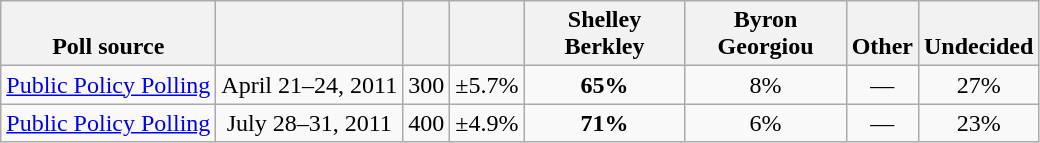<table class="wikitable" style="text-align:center">
<tr valign=bottom>
<th>Poll source</th>
<th></th>
<th></th>
<th></th>
<th style="width:100px;">Shelley<br>Berkley</th>
<th style="width:100px;">Byron<br>Georgiou</th>
<th>Other</th>
<th>Undecided</th>
</tr>
<tr>
<td align=left><a href='#'>Public Policy Polling</a></td>
<td>April 21–24, 2011</td>
<td>300</td>
<td>±5.7%</td>
<td><strong>65%</strong></td>
<td>8%</td>
<td>––</td>
<td>27%</td>
</tr>
<tr>
<td align=left><a href='#'>Public Policy Polling</a></td>
<td>July 28–31, 2011</td>
<td>400</td>
<td>±4.9%</td>
<td><strong>71%</strong></td>
<td>6%</td>
<td>––</td>
<td>23%</td>
</tr>
</table>
